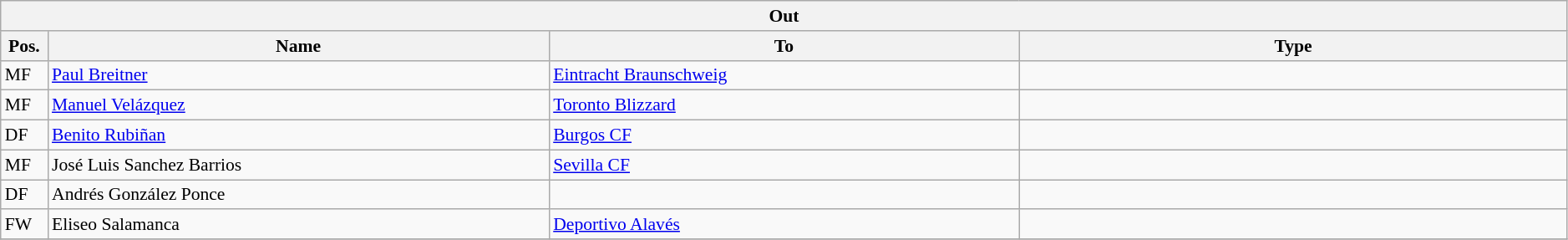<table class="wikitable" style="font-size:90%;width:99%;">
<tr>
<th colspan="4">Out</th>
</tr>
<tr>
<th width=3%>Pos.</th>
<th width=32%>Name</th>
<th width=30%>To</th>
<th width=35%>Type</th>
</tr>
<tr>
<td>MF</td>
<td><a href='#'>Paul Breitner</a></td>
<td><a href='#'>Eintracht Braunschweig</a></td>
<td></td>
</tr>
<tr>
<td>MF</td>
<td><a href='#'>Manuel Velázquez</a></td>
<td><a href='#'>Toronto Blizzard</a></td>
<td></td>
</tr>
<tr>
<td>DF</td>
<td><a href='#'>Benito Rubiñan</a></td>
<td><a href='#'>Burgos CF</a></td>
<td></td>
</tr>
<tr>
<td>MF</td>
<td>José Luis Sanchez Barrios</td>
<td><a href='#'>Sevilla CF</a></td>
<td></td>
</tr>
<tr>
<td>DF</td>
<td>Andrés González Ponce</td>
<td></td>
<td></td>
</tr>
<tr>
<td>FW</td>
<td>Eliseo Salamanca</td>
<td><a href='#'>Deportivo Alavés</a></td>
<td></td>
</tr>
<tr>
</tr>
</table>
